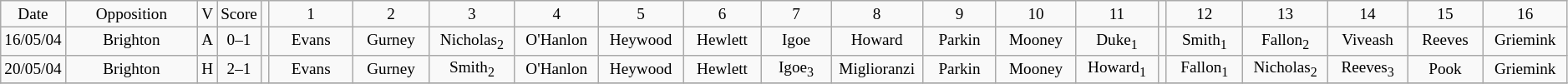<table class="wikitable" style="font-size: 80%; text-align: center;">
<tr style="text-align:center;">
<td style="width:10px; ">Date</td>
<td style="width:150px; ">Opposition</td>
<td style="width:5px; ">V</td>
<td style="width:5px; ">Score</td>
<td style="width:1px; text-align:center;"></td>
<td style="width:95px; ">1</td>
<td style="width:75px; ">2</td>
<td style="width:75px; ">3</td>
<td style="width:75px; ">4</td>
<td style="width:75px; ">5</td>
<td style="width:75px; ">6</td>
<td style="width:75px; ">7</td>
<td style="width:75px; ">8</td>
<td style="width:75px; ">9</td>
<td style="width:75px; ">10</td>
<td style="width:75px; ">11</td>
<td style="width:1px; text-align:center;"></td>
<td style="width:75px; ">12</td>
<td style="width:75px; ">13</td>
<td style="width:75px; ">14</td>
<td style="width:75px; ">15</td>
<td style="width:75px; ">16</td>
</tr>
<tr>
<td>16/05/04</td>
<td>Brighton</td>
<td>A</td>
<td>0–1</td>
<td></td>
<td>Evans</td>
<td>Gurney</td>
<td>Nicholas<sub>2</sub></td>
<td>O'Hanlon</td>
<td>Heywood</td>
<td>Hewlett</td>
<td>Igoe</td>
<td>Howard</td>
<td>Parkin</td>
<td>Mooney</td>
<td>Duke<sub>1</sub></td>
<td></td>
<td>Smith<sub>1</sub></td>
<td>Fallon<sub>2</sub></td>
<td>Viveash</td>
<td>Reeves</td>
<td>Griemink</td>
</tr>
<tr>
<td>20/05/04</td>
<td>Brighton</td>
<td>H</td>
<td>2–1</td>
<td></td>
<td>Evans</td>
<td>Gurney</td>
<td>Smith<sub>2</sub></td>
<td>O'Hanlon</td>
<td>Heywood</td>
<td>Hewlett</td>
<td>Igoe<sub>3</sub></td>
<td>Miglioranzi</td>
<td>Parkin</td>
<td>Mooney</td>
<td>Howard<sub>1</sub></td>
<td></td>
<td>Fallon<sub>1</sub></td>
<td>Nicholas<sub>2</sub></td>
<td>Reeves<sub>3</sub></td>
<td>Pook</td>
<td>Griemink</td>
</tr>
<tr>
</tr>
</table>
